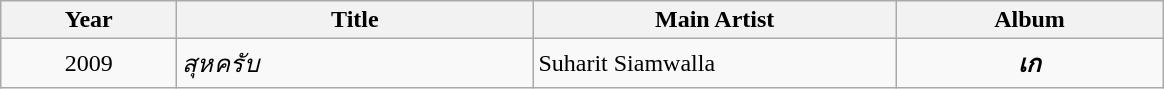<table class="wikitable">
<tr>
<th align="center" width="110px">Year</th>
<th align="center" width="230px">Title</th>
<th align="center" width="235px">Main Artist</th>
<th align="center" width="170px">Album</th>
</tr>
<tr>
<td align="center">2009</td>
<td align="left"><em>สุหครับ</em></td>
<td align="left">Suharit Siamwalla</td>
<td align="center"><strong><em>เก</em></strong></td>
</tr>
</table>
